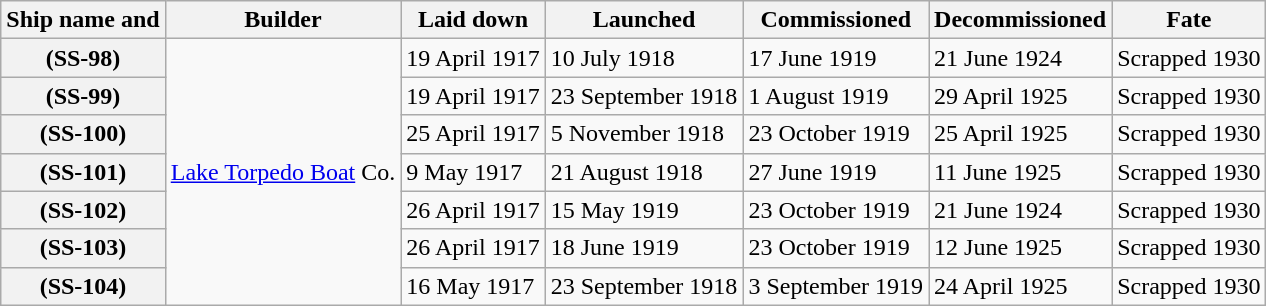<table class="sortable wikitable plainrowheaders">
<tr>
<th scope="col">Ship name and </th>
<th scope="col">Builder</th>
<th scope="col">Laid down</th>
<th scope="col">Launched</th>
<th scope="col">Commissioned</th>
<th scope="col">Decommissioned</th>
<th scope="col">Fate</th>
</tr>
<tr>
<th scope="row"> (SS-98)</th>
<td rowspan=7><a href='#'>Lake Torpedo Boat</a> Co.</td>
<td>19 April 1917</td>
<td>10 July 1918</td>
<td>17 June 1919</td>
<td>21 June 1924</td>
<td>Scrapped 1930</td>
</tr>
<tr>
<th scope="row"> (SS-99)</th>
<td>19 April 1917</td>
<td>23 September 1918</td>
<td>1 August 1919</td>
<td>29 April 1925</td>
<td>Scrapped 1930</td>
</tr>
<tr>
<th scope="row"> (SS-100)</th>
<td>25 April 1917</td>
<td>5 November 1918</td>
<td>23 October 1919</td>
<td>25 April 1925</td>
<td>Scrapped 1930</td>
</tr>
<tr>
<th scope="row"> (SS-101)</th>
<td>9 May 1917</td>
<td>21 August 1918</td>
<td>27 June 1919</td>
<td>11 June 1925</td>
<td>Scrapped 1930</td>
</tr>
<tr>
<th scope="row"> (SS-102)</th>
<td>26 April 1917</td>
<td>15 May 1919</td>
<td>23 October 1919</td>
<td>21 June 1924</td>
<td>Scrapped 1930</td>
</tr>
<tr>
<th scope="row"> (SS-103)</th>
<td>26 April 1917</td>
<td>18 June 1919</td>
<td>23 October 1919</td>
<td>12 June 1925</td>
<td>Scrapped 1930</td>
</tr>
<tr>
<th scope="row"> (SS-104)</th>
<td>16 May 1917</td>
<td>23 September 1918</td>
<td>3 September 1919</td>
<td>24 April 1925</td>
<td>Scrapped 1930</td>
</tr>
</table>
